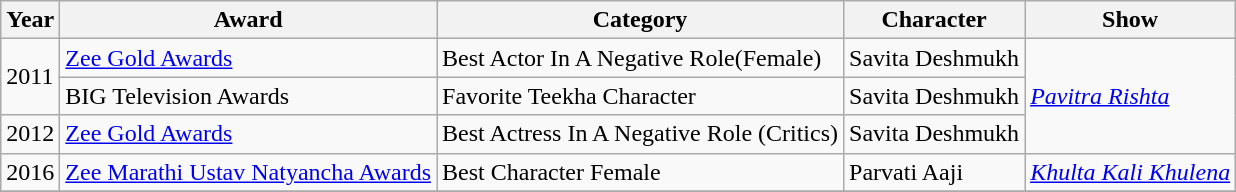<table class="wikitable sortable">
<tr>
<th>Year</th>
<th>Award</th>
<th>Category</th>
<th>Character</th>
<th>Show</th>
</tr>
<tr>
<td rowspan="2">2011</td>
<td><a href='#'>Zee Gold Awards</a></td>
<td>Best Actor In A Negative Role(Female)</td>
<td>Savita Deshmukh</td>
<td rowspan="3"><em><a href='#'>Pavitra Rishta</a></em></td>
</tr>
<tr>
<td>BIG Television Awards</td>
<td>Favorite Teekha Character</td>
<td>Savita Deshmukh</td>
</tr>
<tr>
<td>2012</td>
<td><a href='#'>Zee Gold Awards</a></td>
<td>Best Actress In A Negative Role (Critics)</td>
<td>Savita Deshmukh</td>
</tr>
<tr>
<td>2016</td>
<td><a href='#'>Zee Marathi Ustav Natyancha Awards</a></td>
<td>Best Character Female</td>
<td>Parvati Aaji</td>
<td><em><a href='#'>Khulta Kali Khulena</a></em></td>
</tr>
<tr>
</tr>
</table>
